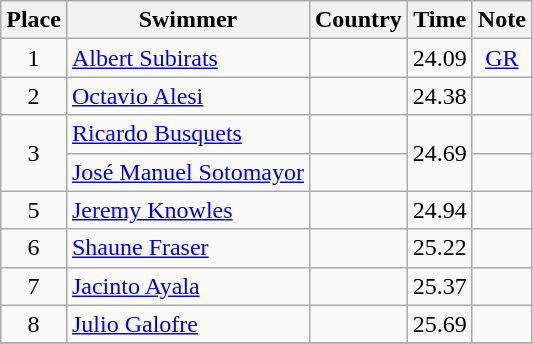<table class="wikitable" style="text-align:center">
<tr>
<th>Place</th>
<th>Swimmer</th>
<th>Country</th>
<th>Time</th>
<th>Note</th>
</tr>
<tr>
<td>1</td>
<td align=left><a href='#'>Albert Subirats</a></td>
<td align=left></td>
<td>24.09</td>
<td><a href='#'>GR</a></td>
</tr>
<tr>
<td>2</td>
<td align=left><a href='#'>Octavio Alesi</a></td>
<td align=left></td>
<td>24.38</td>
<td></td>
</tr>
<tr>
<td rowspan=2>3</td>
<td align=left><a href='#'>Ricardo Busquets</a></td>
<td align=left></td>
<td rowspan=2>24.69</td>
<td></td>
</tr>
<tr>
<td align=left><a href='#'>José Manuel Sotomayor</a></td>
<td align=left></td>
<td></td>
</tr>
<tr>
<td>5</td>
<td align=left><a href='#'>Jeremy Knowles</a></td>
<td align=left></td>
<td>24.94</td>
<td></td>
</tr>
<tr>
<td>6</td>
<td align=left><a href='#'>Shaune Fraser</a></td>
<td align=left></td>
<td>25.22</td>
<td></td>
</tr>
<tr>
<td>7</td>
<td align=left><a href='#'>Jacinto Ayala</a></td>
<td align=left></td>
<td>25.37</td>
<td></td>
</tr>
<tr>
<td>8</td>
<td align=left><a href='#'>Julio Galofre</a></td>
<td align=left></td>
<td>25.69</td>
<td></td>
</tr>
<tr>
</tr>
</table>
